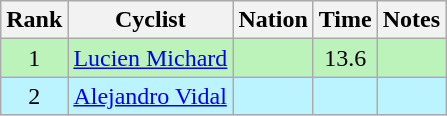<table class="wikitable sortable" style="text-align:center">
<tr>
<th>Rank</th>
<th>Cyclist</th>
<th>Nation</th>
<th>Time</th>
<th>Notes</th>
</tr>
<tr bgcolor=bbf3bb>
<td>1</td>
<td align=left><a href='#'>Lucien Michard</a></td>
<td align=left></td>
<td>13.6</td>
<td></td>
</tr>
<tr bgcolor=bbf3ff>
<td>2</td>
<td align=left><a href='#'>Alejandro Vidal</a></td>
<td align=left></td>
<td></td>
<td></td>
</tr>
</table>
